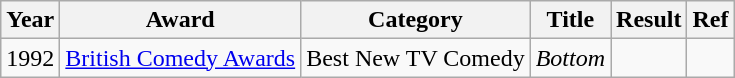<table class="wikitable">
<tr>
<th>Year</th>
<th>Award</th>
<th>Category</th>
<th>Title</th>
<th>Result</th>
<th>Ref</th>
</tr>
<tr>
<td>1992</td>
<td><a href='#'>British Comedy Awards</a></td>
<td>Best New TV Comedy</td>
<td><em>Bottom</em></td>
<td></td>
<td></td>
</tr>
</table>
